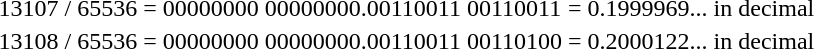<table class="toccolours">
<tr>
<td>13107 / 65536</td>
<td>=</td>
<td>00000000 00000000.00110011 00110011</td>
<td>=</td>
<td>0.1999969... in decimal</td>
</tr>
<tr>
<td>13108 / 65536</td>
<td>=</td>
<td>00000000 00000000.00110011 00110100</td>
<td>=</td>
<td>0.2000122... in decimal</td>
</tr>
</table>
